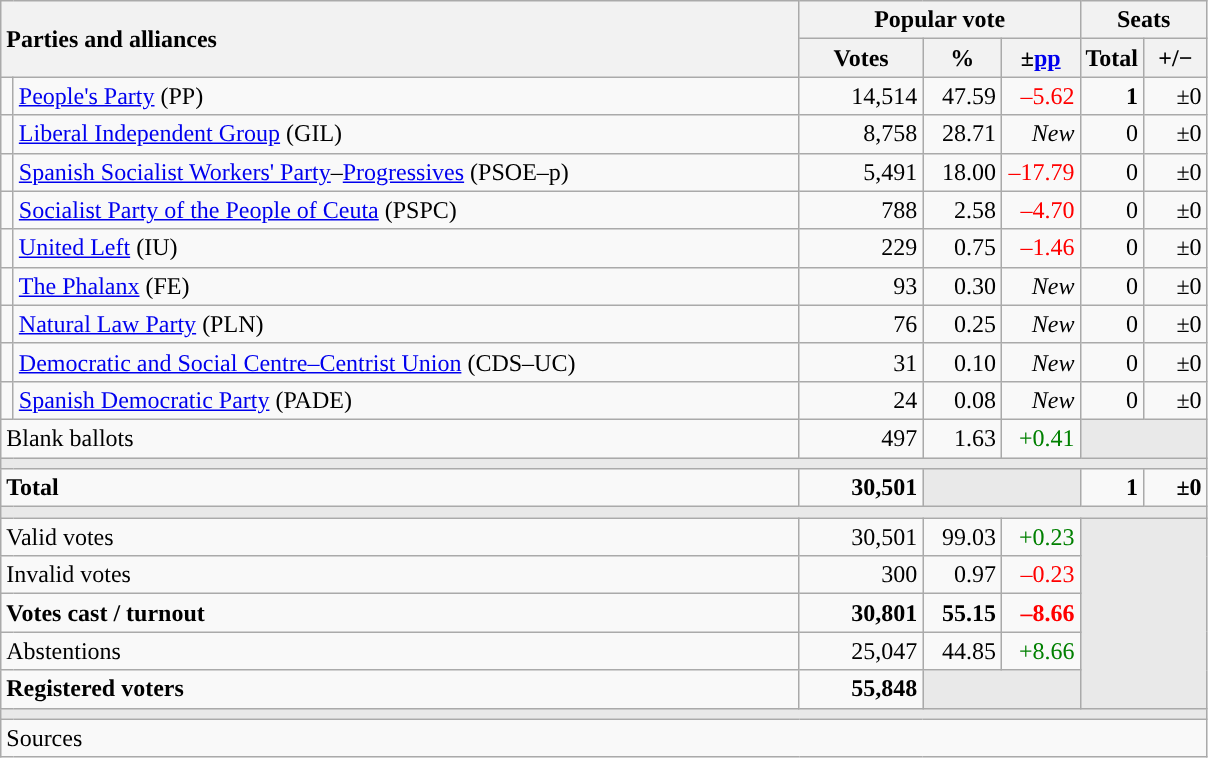<table class="wikitable" style="text-align:right;">
<tr>
<th style="text-align:left;" rowspan="2" colspan="2" width="525">Parties and alliances</th>
<th colspan="3">Popular vote</th>
<th colspan="2">Seats</th>
</tr>
<tr>
<th width="75">Votes</th>
<th width="45">%</th>
<th width="45">±<a href='#'>pp</a></th>
<th width="35">Total</th>
<th width="35">+/−</th>
</tr>
<tr>
<td width="1" style="color:inherit;background:"></td>
<td align="left"><a href='#'>People's Party</a> (PP)</td>
<td>14,514</td>
<td>47.59</td>
<td style="color:red;">–5.62</td>
<td><strong>1</strong></td>
<td>±0</td>
</tr>
<tr>
<td style="color:inherit;background:"></td>
<td align="left"><a href='#'>Liberal Independent Group</a> (GIL)</td>
<td>8,758</td>
<td>28.71</td>
<td><em>New</em></td>
<td>0</td>
<td>±0</td>
</tr>
<tr>
<td style="color:inherit;background:"></td>
<td align="left"><a href='#'>Spanish Socialist Workers' Party</a>–<a href='#'>Progressives</a> (PSOE–p)</td>
<td>5,491</td>
<td>18.00</td>
<td style="color:red;">–17.79</td>
<td>0</td>
<td>±0</td>
</tr>
<tr>
<td style="color:inherit;background:"></td>
<td align="left"><a href='#'>Socialist Party of the People of Ceuta</a> (PSPC)</td>
<td>788</td>
<td>2.58</td>
<td style="color:red;">–4.70</td>
<td>0</td>
<td>±0</td>
</tr>
<tr>
<td style="color:inherit;background:"></td>
<td align="left"><a href='#'>United Left</a> (IU)</td>
<td>229</td>
<td>0.75</td>
<td style="color:red;">–1.46</td>
<td>0</td>
<td>±0</td>
</tr>
<tr>
<td style="color:inherit;background:"></td>
<td align="left"><a href='#'>The Phalanx</a> (FE)</td>
<td>93</td>
<td>0.30</td>
<td><em>New</em></td>
<td>0</td>
<td>±0</td>
</tr>
<tr>
<td style="color:inherit;background:"></td>
<td align="left"><a href='#'>Natural Law Party</a> (PLN)</td>
<td>76</td>
<td>0.25</td>
<td><em>New</em></td>
<td>0</td>
<td>±0</td>
</tr>
<tr>
<td style="color:inherit;background:"></td>
<td align="left"><a href='#'>Democratic and Social Centre–Centrist Union</a> (CDS–UC)</td>
<td>31</td>
<td>0.10</td>
<td><em>New</em></td>
<td>0</td>
<td>±0</td>
</tr>
<tr>
<td style="color:inherit;background:"></td>
<td align="left"><a href='#'>Spanish Democratic Party</a> (PADE)</td>
<td>24</td>
<td>0.08</td>
<td><em>New</em></td>
<td>0</td>
<td>±0</td>
</tr>
<tr>
<td align="left" colspan="2">Blank ballots</td>
<td>497</td>
<td>1.63</td>
<td style="color:green;">+0.41</td>
<td bgcolor="#E9E9E9" colspan="2"></td>
</tr>
<tr>
<td colspan="7" bgcolor="#E9E9E9"></td>
</tr>
<tr style="font-weight:bold;">
<td align="left" colspan="2">Total</td>
<td>30,501</td>
<td bgcolor="#E9E9E9" colspan="2"></td>
<td>1</td>
<td>±0</td>
</tr>
<tr>
<td colspan="7" bgcolor="#E9E9E9"></td>
</tr>
<tr>
<td align="left" colspan="2">Valid votes</td>
<td>30,501</td>
<td>99.03</td>
<td style="color:green;">+0.23</td>
<td bgcolor="#E9E9E9" colspan="2" rowspan="5"></td>
</tr>
<tr>
<td align="left" colspan="2">Invalid votes</td>
<td>300</td>
<td>0.97</td>
<td style="color:red;">–0.23</td>
</tr>
<tr style="font-weight:bold;">
<td align="left" colspan="2">Votes cast / turnout</td>
<td>30,801</td>
<td>55.15</td>
<td style="color:red;">–8.66</td>
</tr>
<tr>
<td align="left" colspan="2">Abstentions</td>
<td>25,047</td>
<td>44.85</td>
<td style="color:green;">+8.66</td>
</tr>
<tr style="font-weight:bold;">
<td align="left" colspan="2">Registered voters</td>
<td>55,848</td>
<td bgcolor="#E9E9E9" colspan="2"></td>
</tr>
<tr>
<td colspan="7" bgcolor="#E9E9E9"></td>
</tr>
<tr>
<td align="left" colspan="7">Sources</td>
</tr>
</table>
